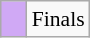<table class="wikitable" style="margin:0.5em auto; font-size:90%;position:relative;">
<tr>
<td bgcolor="#D0A9F5">   </td>
<td>Finals</td>
</tr>
</table>
